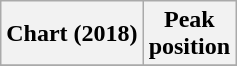<table class="wikitable sortable plainrowheaders" style="text-align:center">
<tr>
<th scope="col">Chart (2018)</th>
<th scope="col">Peak<br>position</th>
</tr>
<tr>
</tr>
</table>
